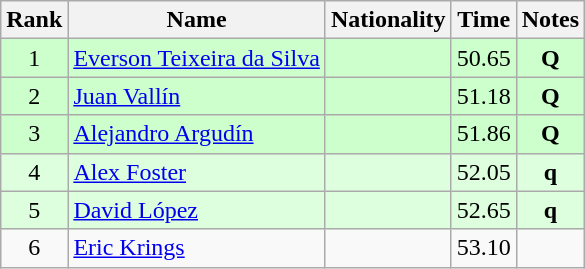<table class="wikitable sortable" style="text-align:center">
<tr>
<th>Rank</th>
<th>Name</th>
<th>Nationality</th>
<th>Time</th>
<th>Notes</th>
</tr>
<tr bgcolor=ccffcc>
<td align=center>1</td>
<td align=left><a href='#'>Everson Teixeira da Silva</a></td>
<td align=left></td>
<td>50.65</td>
<td><strong>Q</strong></td>
</tr>
<tr bgcolor=ccffcc>
<td align=center>2</td>
<td align=left><a href='#'>Juan Vallín</a></td>
<td align=left></td>
<td>51.18</td>
<td><strong>Q</strong></td>
</tr>
<tr bgcolor=ccffcc>
<td align=center>3</td>
<td align=left><a href='#'>Alejandro Argudín</a></td>
<td align=left></td>
<td>51.86</td>
<td><strong>Q</strong></td>
</tr>
<tr bgcolor=ddffdd>
<td align=center>4</td>
<td align=left><a href='#'>Alex Foster</a></td>
<td align=left></td>
<td>52.05</td>
<td><strong>q</strong></td>
</tr>
<tr bgcolor=ddffdd>
<td align=center>5</td>
<td align=left><a href='#'>David López</a></td>
<td align=left></td>
<td>52.65</td>
<td><strong>q</strong></td>
</tr>
<tr>
<td align=center>6</td>
<td align=left><a href='#'>Eric Krings</a></td>
<td align=left></td>
<td>53.10</td>
<td></td>
</tr>
</table>
